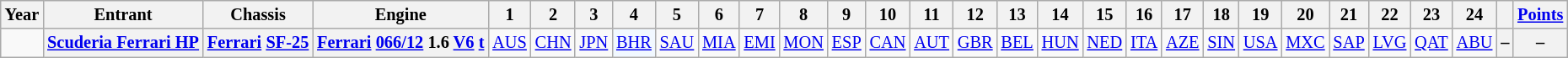<table class="wikitable" style="text-align:center; font-size:85%">
<tr>
<th>Year</th>
<th>Entrant</th>
<th>Chassis</th>
<th>Engine</th>
<th>1</th>
<th>2</th>
<th>3</th>
<th>4</th>
<th>5</th>
<th>6</th>
<th>7</th>
<th>8</th>
<th>9</th>
<th>10</th>
<th>11</th>
<th>12</th>
<th>13</th>
<th>14</th>
<th>15</th>
<th>16</th>
<th>17</th>
<th>18</th>
<th>19</th>
<th>20</th>
<th>21</th>
<th>22</th>
<th>23</th>
<th>24</th>
<th></th>
<th><a href='#'>Points</a></th>
</tr>
<tr>
<td id=2025R></td>
<th nowrap><a href='#'>Scuderia Ferrari HP</a></th>
<th nowrap><a href='#'>Ferrari</a> <a href='#'>SF-25</a></th>
<th nowrap><a href='#'>Ferrari</a> <a href='#'>066/12</a> 1.6 <a href='#'>V6</a> <a href='#'>t</a></th>
<td><a href='#'>AUS</a></td>
<td><a href='#'>CHN</a></td>
<td><a href='#'>JPN</a></td>
<td style="background:#F1F8FF;"><a href='#'>BHR</a><br></td>
<td><a href='#'>SAU</a></td>
<td><a href='#'>MIA</a></td>
<td><a href='#'>EMI</a></td>
<td><a href='#'>MON</a></td>
<td><a href='#'>ESP</a></td>
<td><a href='#'>CAN</a></td>
<td><a href='#'>AUT</a></td>
<td><a href='#'>GBR</a></td>
<td><a href='#'>BEL</a></td>
<td><a href='#'>HUN</a></td>
<td><a href='#'>NED</a></td>
<td><a href='#'>ITA</a></td>
<td><a href='#'>AZE</a></td>
<td><a href='#'>SIN</a></td>
<td><a href='#'>USA</a></td>
<td><a href='#'>MXC</a></td>
<td><a href='#'>SAP</a></td>
<td><a href='#'>LVG</a></td>
<td><a href='#'>QAT</a></td>
<td><a href='#'>ABU</a></td>
<th>–</th>
<th>–</th>
</tr>
</table>
